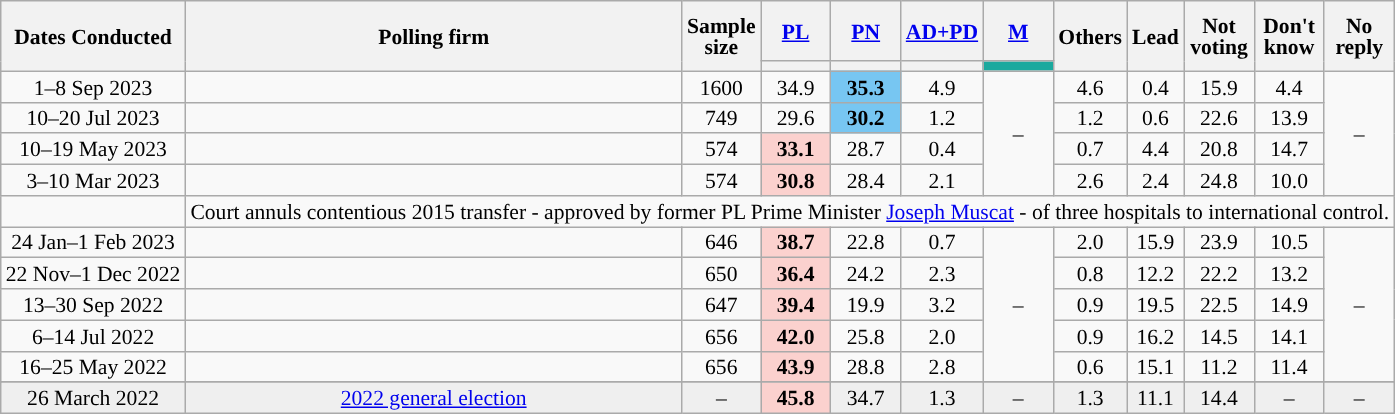<table class="wikitable sortable" style="text-align:center;font-size:90%;line-height:14px;">
<tr style="height:40px;">
<th rowspan="2">Dates Conducted</th>
<th rowspan="2">Polling firm</th>
<th style="width:35px;" rowspan="2">Sample<br>size</th>
<th class="unsortable" style="width:40px;"><a href='#'>PL</a></th>
<th class="unsortable" style="width:40px;"><a href='#'>PN</a></th>
<th class="unsortable" style="width:40px;"><a href='#'>AD+PD</a></th>
<th class="unsortable" style="width:40px;"><a href='#'>M</a></th>
<th class="unsortable" style="width:40px;" rowspan="2">Others</th>
<th style="width:30px;" rowspan="2">Lead</th>
<th class="unsortable" style="width:40px;" rowspan="2">Not<br>voting</th>
<th class="unsortable" style="width:40px;" rowspan="2">Don't<br>know</th>
<th class="unsortable" style="width:40px;" rowspan="2">No<br>reply</th>
</tr>
<tr>
<th style="background:"></th>
<th style="background:"></th>
<th style="background:"></th>
<th style="background:#1BA99E;"></th>
</tr>
<tr>
<td data-sort-value="2023-09-08">1–8 Sep 2023</td>
<td></td>
<td>1600</td>
<td>34.9</td>
<td style="background:#77c6f2;"><strong>35.3</strong></td>
<td>4.9</td>
<td rowspan="4">–</td>
<td>4.6</td>
<td style="background:"><span>0.4</span></td>
<td>15.9</td>
<td>4.4</td>
<td rowspan="4">–</td>
</tr>
<tr>
<td data-sort-value="2023-07-20">10–20 Jul 2023</td>
<td></td>
<td>749</td>
<td>29.6</td>
<td style="background:#77c6f2;"><strong>30.2</strong></td>
<td>1.2</td>
<td>1.2</td>
<td style="background:"><span>0.6</span></td>
<td>22.6</td>
<td>13.9</td>
</tr>
<tr>
<td data-sort-value="2023-05-19">10–19 May 2023</td>
<td></td>
<td>574</td>
<td style="background:#FBD1CE;"><strong>33.1</strong></td>
<td>28.7</td>
<td>0.4</td>
<td>0.7</td>
<td style="background:"><span>4.4</span></td>
<td>20.8</td>
<td>14.7</td>
</tr>
<tr>
<td data-sort-value="2023-03-10">3–10 Mar 2023</td>
<td></td>
<td>574</td>
<td style="background:#FBD1CE;"><strong>30.8</strong></td>
<td>28.4</td>
<td>2.1</td>
<td>2.6</td>
<td style="background:"><span>2.4</span></td>
<td>24.8</td>
<td>10.0</td>
</tr>
<tr>
<td></td>
<td colspan="12">Court annuls contentious 2015 transfer - approved by former PL Prime Minister <a href='#'>Joseph Muscat</a> - of three hospitals to international control.</td>
</tr>
<tr>
<td data-sort-value="2023-02-01">24 Jan–1 Feb 2023</td>
<td></td>
<td>646</td>
<td style="background:#FBD1CE;"><strong>38.7</strong></td>
<td>22.8</td>
<td>0.7</td>
<td rowspan="5">–</td>
<td>2.0</td>
<td style="background:"><span>15.9</span></td>
<td>23.9</td>
<td>10.5</td>
<td rowspan="5">–</td>
</tr>
<tr>
<td data-sort-value="2022-12-01">22 Nov–1 Dec 2022</td>
<td></td>
<td>650</td>
<td style="background:#FBD1CE;"><strong>36.4</strong></td>
<td>24.2</td>
<td>2.3</td>
<td>0.8</td>
<td style="background:"><span>12.2</span></td>
<td>22.2</td>
<td>13.2</td>
</tr>
<tr>
<td data-sort-value="2022-09-30">13–30 Sep 2022</td>
<td></td>
<td>647</td>
<td style="background:#FBD1CE;"><strong>39.4</strong></td>
<td>19.9</td>
<td>3.2</td>
<td>0.9</td>
<td style="background:"><span>19.5</span></td>
<td>22.5</td>
<td>14.9</td>
</tr>
<tr>
<td data-sort-value="2022-07-14">6–14 Jul 2022</td>
<td></td>
<td>656</td>
<td style="background:#FBD1CE;"><strong>42.0</strong></td>
<td>25.8</td>
<td>2.0</td>
<td>0.9</td>
<td style="background:"><span>16.2</span></td>
<td>14.5</td>
<td>14.1</td>
</tr>
<tr>
<td data-sort-value="2022-05-25">16–25 May 2022</td>
<td></td>
<td>656</td>
<td style="background:#FBD1CE;"><strong>43.9</strong></td>
<td>28.8</td>
<td>2.8</td>
<td>0.6</td>
<td style="background:"><span>15.1</span></td>
<td>11.2</td>
<td>11.4</td>
</tr>
<tr>
</tr>
<tr style="background:#EFEFEF">
<td data-sort-value="2022-03-26">26 March 2022</td>
<td><a href='#'>2022 general election</a></td>
<td>–</td>
<td style="background:#FBD1CE;"><strong>45.8</strong></td>
<td>34.7</td>
<td>1.3</td>
<td>–</td>
<td>1.3</td>
<td style="background:"><span>11.1</span></td>
<td>14.4</td>
<td>–</td>
<td>–</td>
</tr>
</table>
